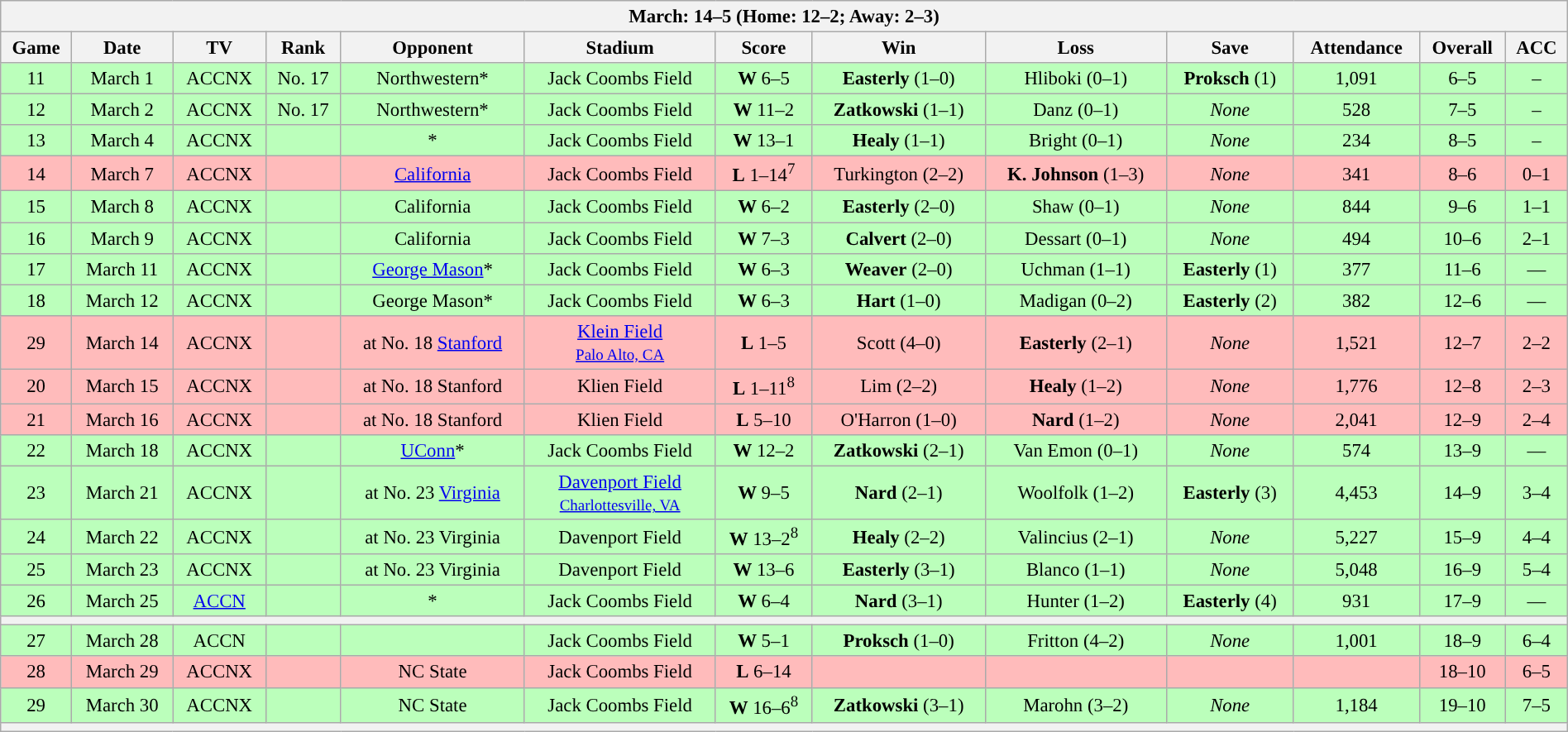<table class="wikitable collapsible collapsed" style="margin:auto; width:100%; text-align:center; font-size:95%">
<tr>
<th colspan=13>March: 14–5 (Home: 12–2; Away: 2–3)</th>
</tr>
<tr>
<th>Game</th>
<th>Date</th>
<th>TV</th>
<th>Rank</th>
<th>Opponent</th>
<th>Stadium</th>
<th>Score</th>
<th>Win</th>
<th>Loss</th>
<th>Save</th>
<th>Attendance</th>
<th>Overall</th>
<th>ACC</th>
</tr>
<tr style="background:#bfb;">
<td>11</td>
<td>March 1</td>
<td>ACCNX</td>
<td>No. 17</td>
<td>Northwestern*</td>
<td>Jack Coombs Field</td>
<td><strong>W</strong> 6–5</td>
<td><strong>Easterly</strong> (1–0)</td>
<td>Hliboki (0–1)</td>
<td><strong>Proksch</strong> (1)</td>
<td>1,091</td>
<td>6–5</td>
<td>–</td>
</tr>
<tr style="background:#bfb">
<td>12</td>
<td>March 2</td>
<td>ACCNX</td>
<td>No. 17</td>
<td>Northwestern*</td>
<td>Jack Coombs Field</td>
<td><strong>W</strong> 11–2</td>
<td><strong>Zatkowski</strong> (1–1)</td>
<td>Danz (0–1)</td>
<td><em>None</em></td>
<td>528</td>
<td>7–5</td>
<td>–</td>
</tr>
<tr style="background:#bfb">
<td>13</td>
<td>March 4</td>
<td>ACCNX</td>
<td></td>
<td>*</td>
<td>Jack Coombs Field</td>
<td><strong>W</strong> 13–1</td>
<td><strong>Healy</strong> (1–1)</td>
<td>Bright (0–1)</td>
<td><em>None</em></td>
<td>234</td>
<td>8–5</td>
<td>–</td>
</tr>
<tr style="background:#fbb;">
<td>14</td>
<td>March 7</td>
<td>ACCNX</td>
<td></td>
<td><a href='#'>California</a></td>
<td>Jack Coombs Field</td>
<td><strong>L</strong> 1–14<sup>7</sup></td>
<td>Turkington (2–2)</td>
<td><strong>K. Johnson</strong> (1–3)</td>
<td><em>None</em></td>
<td>341</td>
<td>8–6</td>
<td>0–1</td>
</tr>
<tr style="background:#bfb;">
<td>15</td>
<td>March 8</td>
<td>ACCNX</td>
<td></td>
<td>California</td>
<td>Jack Coombs Field</td>
<td><strong>W</strong> 6–2</td>
<td><strong>Easterly</strong> (2–0)</td>
<td>Shaw (0–1)</td>
<td><em>None</em></td>
<td>844</td>
<td>9–6</td>
<td>1–1</td>
</tr>
<tr style="background:#bfb;">
<td>16</td>
<td>March 9</td>
<td>ACCNX</td>
<td></td>
<td>California</td>
<td>Jack Coombs Field</td>
<td><strong>W</strong> 7–3</td>
<td><strong>Calvert</strong> (2–0)</td>
<td>Dessart (0–1)</td>
<td><em>None</em></td>
<td>494</td>
<td>10–6</td>
<td>2–1</td>
</tr>
<tr style="background:#bfb;">
<td>17</td>
<td>March 11</td>
<td>ACCNX</td>
<td></td>
<td><a href='#'>George Mason</a>*</td>
<td>Jack Coombs Field</td>
<td><strong>W</strong> 6–3</td>
<td><strong>Weaver</strong> (2–0)</td>
<td>Uchman (1–1)</td>
<td><strong>Easterly</strong> (1)</td>
<td>377</td>
<td>11–6</td>
<td>—</td>
</tr>
<tr style="background:#bfb;">
<td>18</td>
<td>March 12</td>
<td>ACCNX</td>
<td></td>
<td>George Mason*</td>
<td>Jack Coombs Field</td>
<td><strong>W</strong> 6–3</td>
<td><strong>Hart</strong> (1–0)</td>
<td>Madigan (0–2)</td>
<td><strong>Easterly</strong> (2)</td>
<td>382</td>
<td>12–6</td>
<td>—</td>
</tr>
<tr style="background:#fbb;">
<td>29</td>
<td>March 14</td>
<td>ACCNX</td>
<td></td>
<td>at No. 18 <a href='#'>Stanford</a></td>
<td><a href='#'>Klein Field</a><br><small><a href='#'>Palo Alto, CA</a></small></td>
<td><strong>L</strong> 1–5</td>
<td>Scott (4–0)</td>
<td><strong>Easterly</strong> (2–1)</td>
<td><em>None</em></td>
<td>1,521</td>
<td>12–7</td>
<td>2–2</td>
</tr>
<tr style="background:#fbb;">
<td>20</td>
<td>March 15</td>
<td>ACCNX</td>
<td></td>
<td>at No. 18 Stanford</td>
<td>Klien Field</td>
<td><strong>L</strong> 1–11<sup>8</sup></td>
<td>Lim (2–2)</td>
<td><strong>Healy</strong> (1–2)</td>
<td><em>None</em></td>
<td>1,776</td>
<td>12–8</td>
<td>2–3</td>
</tr>
<tr style="background:#fbb;">
<td>21</td>
<td>March 16</td>
<td>ACCNX</td>
<td></td>
<td>at No. 18 Stanford</td>
<td>Klien Field</td>
<td><strong>L</strong> 5–10</td>
<td>O'Harron (1–0)</td>
<td><strong>Nard</strong> (1–2)</td>
<td><em>None</em></td>
<td>2,041</td>
<td>12–9</td>
<td>2–4</td>
</tr>
<tr style="background:#bfb;">
<td>22</td>
<td>March 18</td>
<td>ACCNX</td>
<td></td>
<td><a href='#'>UConn</a>*</td>
<td>Jack Coombs Field</td>
<td><strong>W</strong> 12–2</td>
<td><strong>Zatkowski</strong> (2–1)</td>
<td>Van Emon (0–1)</td>
<td><em>None</em></td>
<td>574</td>
<td>13–9</td>
<td>—</td>
</tr>
<tr style="background:#bfb;">
<td>23</td>
<td>March 21</td>
<td>ACCNX</td>
<td></td>
<td>at No. 23 <a href='#'>Virginia</a></td>
<td><a href='#'>Davenport Field</a><br><small><a href='#'>Charlottesville, VA</a></small></td>
<td><strong>W</strong> 9–5</td>
<td><strong>Nard</strong> (2–1)</td>
<td>Woolfolk (1–2)</td>
<td><strong>Easterly</strong> (3)</td>
<td>4,453</td>
<td>14–9</td>
<td>3–4</td>
</tr>
<tr style="background:#bfb;">
<td>24</td>
<td>March 22</td>
<td>ACCNX</td>
<td></td>
<td>at No. 23 Virginia</td>
<td>Davenport Field</td>
<td><strong>W</strong> 13–2<sup>8</sup></td>
<td><strong>Healy</strong> (2–2)</td>
<td>Valincius (2–1)</td>
<td><em>None</em></td>
<td>5,227</td>
<td>15–9</td>
<td>4–4</td>
</tr>
<tr style="background:#bfb;">
<td>25</td>
<td>March 23</td>
<td>ACCNX</td>
<td></td>
<td>at No. 23 Virginia</td>
<td>Davenport Field</td>
<td><strong>W</strong> 13–6</td>
<td><strong>Easterly</strong> (3–1)</td>
<td>Blanco (1–1)</td>
<td><em>None</em></td>
<td>5,048</td>
<td>16–9</td>
<td>5–4</td>
</tr>
<tr style="background:#bfb;">
<td>26</td>
<td>March 25</td>
<td><a href='#'>ACCN</a></td>
<td></td>
<td>*</td>
<td>Jack Coombs Field</td>
<td><strong>W</strong> 6–4</td>
<td><strong>Nard</strong> (3–1)</td>
<td>Hunter (1–2)</td>
<td><strong>Easterly</strong> (4)</td>
<td>931</td>
<td>17–9</td>
<td>—</td>
</tr>
<tr>
<th colspan=13 style="padding-left:4em;"></th>
</tr>
<tr style="background:#bfb;">
<td>27</td>
<td>March 28</td>
<td>ACCN</td>
<td></td>
<td></td>
<td>Jack Coombs Field</td>
<td><strong>W</strong> 5–1</td>
<td><strong>Proksch</strong> (1–0)</td>
<td>Fritton (4–2)</td>
<td><em>None</em></td>
<td>1,001</td>
<td>18–9</td>
<td>6–4</td>
</tr>
<tr style="background:#fbb;">
<td>28</td>
<td>March 29</td>
<td>ACCNX</td>
<td></td>
<td>NC State</td>
<td>Jack Coombs Field</td>
<td><strong>L</strong> 6–14</td>
<td></td>
<td></td>
<td></td>
<td></td>
<td>18–10</td>
<td>6–5</td>
</tr>
<tr style="background:#bfb;">
<td>29</td>
<td>March 30</td>
<td>ACCNX</td>
<td></td>
<td>NC State</td>
<td>Jack Coombs Field</td>
<td><strong>W</strong> 16–6<sup>8</sup></td>
<td><strong>Zatkowski</strong> (3–1)</td>
<td>Marohn (3–2)</td>
<td><em>None</em></td>
<td>1,184</td>
<td>19–10</td>
<td>7–5</td>
</tr>
<tr>
<th colspan=13 style="padding-left:4em;"></th>
</tr>
</table>
